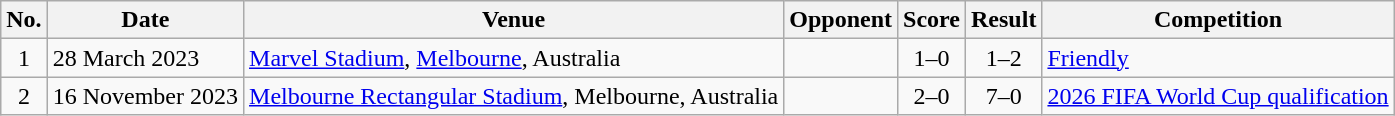<table class="wikitable sortable">
<tr>
<th scope="col">No.</th>
<th scope="col">Date</th>
<th scope="col">Venue</th>
<th scope="col">Opponent</th>
<th scope="col">Score</th>
<th scope="col">Result</th>
<th scope="col">Competition</th>
</tr>
<tr>
<td align="center">1</td>
<td>28 March 2023</td>
<td><a href='#'>Marvel Stadium</a>, <a href='#'>Melbourne</a>, Australia</td>
<td></td>
<td align="center">1–0</td>
<td align="center">1–2</td>
<td><a href='#'>Friendly</a></td>
</tr>
<tr>
<td align="center">2</td>
<td>16 November 2023</td>
<td><a href='#'>Melbourne Rectangular Stadium</a>, Melbourne, Australia</td>
<td></td>
<td align="center">2–0</td>
<td align="center">7–0</td>
<td><a href='#'>2026 FIFA World Cup qualification</a></td>
</tr>
</table>
